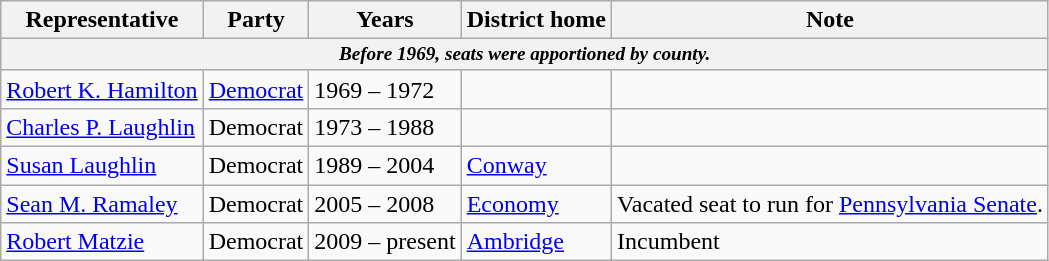<table class=wikitable>
<tr valign=bottom>
<th>Representative</th>
<th>Party</th>
<th>Years</th>
<th>District home</th>
<th>Note</th>
</tr>
<tr>
<th colspan=5 style="font-size: 80%;"><em>Before 1969, seats were apportioned by county.</em></th>
</tr>
<tr>
<td><a href='#'>Robert K. Hamilton</a></td>
<td><a href='#'>Democrat</a></td>
<td>1969 – 1972</td>
<td></td>
<td></td>
</tr>
<tr>
<td><a href='#'>Charles P. Laughlin</a></td>
<td>Democrat</td>
<td>1973 – 1988</td>
<td></td>
<td></td>
</tr>
<tr>
<td><a href='#'>Susan Laughlin</a></td>
<td>Democrat</td>
<td>1989 – 2004</td>
<td><a href='#'>Conway</a></td>
<td></td>
</tr>
<tr>
<td><a href='#'>Sean M. Ramaley</a></td>
<td>Democrat</td>
<td>2005 – 2008</td>
<td><a href='#'>Economy</a></td>
<td>Vacated seat to run for <a href='#'>Pennsylvania Senate</a>.</td>
</tr>
<tr>
<td><a href='#'>Robert Matzie</a></td>
<td>Democrat</td>
<td>2009 – present</td>
<td><a href='#'>Ambridge</a></td>
<td>Incumbent</td>
</tr>
</table>
